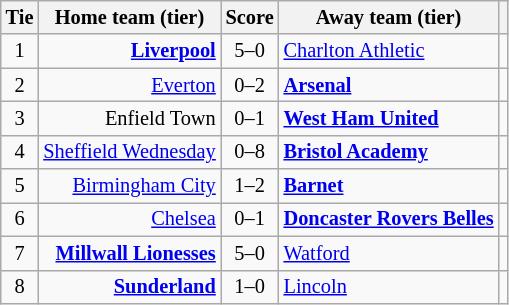<table class="wikitable" style="text-align:center; font-size:85%">
<tr>
<th>Tie</th>
<th>Home team (tier)</th>
<th>Score</th>
<th>Away team (tier)</th>
<th></th>
</tr>
<tr>
<td>1</td>
<td style="text-align: right;"><strong><a href='#'>Liverpool</a></strong></td>
<td style="text-align: center;">5–0</td>
<td style="text-align: left;"><a href='#'>Charlton Athletic</a></td>
<td></td>
</tr>
<tr>
<td>2</td>
<td style="text-align: right;"><a href='#'>Everton</a></td>
<td style="text-align: center;">0–2</td>
<td style="text-align: left;"><strong><a href='#'>Arsenal</a></strong></td>
<td></td>
</tr>
<tr>
<td>3</td>
<td style="text-align: right;">Enfield Town</td>
<td style="text-align: center;">0–1</td>
<td style="text-align: left;"><strong><a href='#'>West Ham United</a></strong></td>
<td></td>
</tr>
<tr>
<td>4</td>
<td style="text-align: right;"><a href='#'>Sheffield Wednesday</a></td>
<td style="text-align: center;">0–8</td>
<td style="text-align: left;"><strong><a href='#'>Bristol Academy</a></strong></td>
<td></td>
</tr>
<tr>
<td>5</td>
<td style="text-align: right;"><a href='#'>Birmingham City</a></td>
<td style="text-align: center;">1–2</td>
<td style="text-align: left;"><strong><a href='#'>Barnet</a></strong></td>
<td></td>
</tr>
<tr>
<td>6</td>
<td style="text-align: right;"><a href='#'>Chelsea</a></td>
<td style="text-align: center;">0–1</td>
<td style="text-align: left;"><strong><a href='#'>Doncaster Rovers Belles</a></strong></td>
<td></td>
</tr>
<tr>
<td>7</td>
<td style="text-align: right;"><strong><a href='#'>Millwall Lionesses</a></strong></td>
<td style="text-align: center;">5–0</td>
<td style="text-align: left;"><a href='#'>Watford</a></td>
<td></td>
</tr>
<tr>
<td>8</td>
<td style="text-align: right;"><strong><a href='#'>Sunderland</a></strong></td>
<td style="text-align: center;">1–0</td>
<td style="text-align: left;"><a href='#'>Lincoln</a></td>
<td></td>
</tr>
</table>
